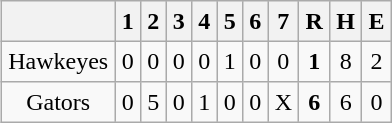<table align = right border="2" cellpadding="4" cellspacing="0" style="margin: 1em 1em 1em 1em; background: #F9F9F9; border: 1px #aaa solid; border-collapse: collapse;">
<tr align=center style="background: #F2F2F2;">
<th></th>
<th>1</th>
<th>2</th>
<th>3</th>
<th>4</th>
<th>5</th>
<th>6</th>
<th>7</th>
<th>R</th>
<th>H</th>
<th>E</th>
</tr>
<tr align=center>
<td>Hawkeyes</td>
<td>0</td>
<td>0</td>
<td>0</td>
<td>0</td>
<td>1</td>
<td>0</td>
<td>0</td>
<td><strong>1</strong></td>
<td>8</td>
<td>2</td>
</tr>
<tr align=center>
<td>Gators</td>
<td>0</td>
<td>5</td>
<td>0</td>
<td>1</td>
<td>0</td>
<td>0</td>
<td>X</td>
<td><strong>6</strong></td>
<td>6</td>
<td>0</td>
</tr>
</table>
